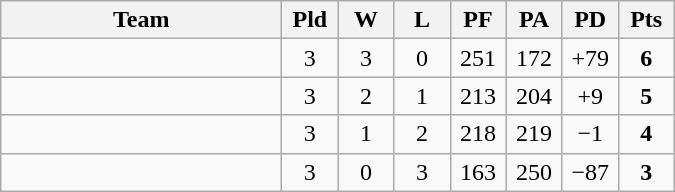<table class="wikitable" style="text-align:center;">
<tr>
<th width=180>Team</th>
<th width=30>Pld</th>
<th width=30>W</th>
<th width=30>L</th>
<th width=30>PF</th>
<th width=30>PA</th>
<th width=30>PD</th>
<th width=30>Pts</th>
</tr>
<tr>
<td align="left"></td>
<td>3</td>
<td>3</td>
<td>0</td>
<td>251</td>
<td>172</td>
<td>+79</td>
<td><strong>6</strong></td>
</tr>
<tr>
<td align="left"></td>
<td>3</td>
<td>2</td>
<td>1</td>
<td>213</td>
<td>204</td>
<td>+9</td>
<td><strong>5</strong></td>
</tr>
<tr>
<td align="left"></td>
<td>3</td>
<td>1</td>
<td>2</td>
<td>218</td>
<td>219</td>
<td>−1</td>
<td><strong>4</strong></td>
</tr>
<tr>
<td align="left"></td>
<td>3</td>
<td>0</td>
<td>3</td>
<td>163</td>
<td>250</td>
<td>−87</td>
<td><strong>3</strong></td>
</tr>
</table>
